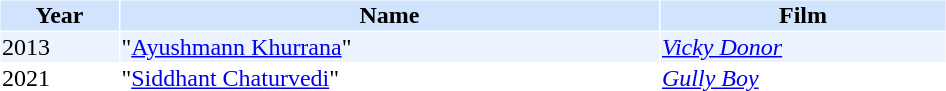<table cellspacing="1" cellpadding="1" border="0" style="width:50%;">
<tr style="background:#d1e4fd;">
<th>Year</th>
<th>Name</th>
<th>Film</th>
</tr>
<tr style="background:#edf3fe;">
<td>2013</td>
<td>"<a href='#'>Ayushmann Khurrana</a>"</td>
<td><em><a href='#'>Vicky Donor</a></em></td>
</tr>
<tr>
<td>2021</td>
<td>"<a href='#'>Siddhant Chaturvedi</a>"</td>
<td><em><a href='#'>Gully Boy</a></em></td>
</tr>
</table>
